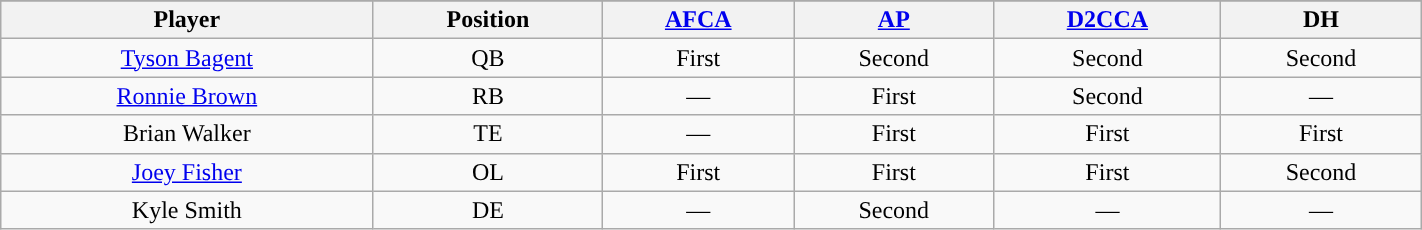<table class="wikitable" style="width:75%; text-align:center;">
<tr>
</tr>
<tr>
<th>Player</th>
<th>Position</th>
<th><a href='#'><span>AFCA</span></a></th>
<th><a href='#'><span>AP</span></a></th>
<th><a href='#'><span>D2CCA</span></a></th>
<th>DH</th>
</tr>
<tr>
<td><a href='#'>Tyson Bagent</a></td>
<td>QB</td>
<td>First</td>
<td>Second</td>
<td>Second</td>
<td>Second</td>
</tr>
<tr>
<td><a href='#'>Ronnie Brown</a></td>
<td>RB</td>
<td>—</td>
<td>First</td>
<td>Second</td>
<td>—</td>
</tr>
<tr>
<td>Brian Walker</td>
<td>TE</td>
<td>—</td>
<td>First</td>
<td>First</td>
<td>First</td>
</tr>
<tr>
<td><a href='#'>Joey Fisher</a></td>
<td>OL</td>
<td>First</td>
<td>First</td>
<td>First</td>
<td>Second</td>
</tr>
<tr>
<td>Kyle Smith</td>
<td>DE</td>
<td>—</td>
<td>Second</td>
<td>—</td>
<td>—</td>
</tr>
</table>
